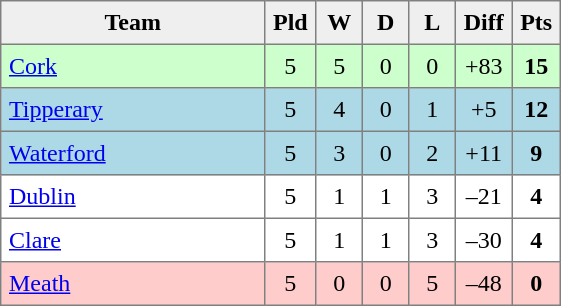<table style=border-collapse:collapse border=1 cellspacing=0 cellpadding=5>
<tr align=center bgcolor=#efefef>
<th width=165>Team</th>
<th width=20>Pld</th>
<th width=20>W</th>
<th width=20>D</th>
<th width=20>L</th>
<th width=20>Diff</th>
<th width=20>Pts</th>
</tr>
<tr align=center style="background:#cfc;">
<td style="text-align:left;"> <a href='#'>Cork</a></td>
<td>5</td>
<td>5</td>
<td>0</td>
<td>0</td>
<td>+83</td>
<td><strong>15</strong></td>
</tr>
<tr align=center style="background:#ADD8E6;">
<td style="text-align:left;"> <a href='#'>Tipperary</a></td>
<td>5</td>
<td>4</td>
<td>0</td>
<td>1</td>
<td>+5</td>
<td><strong>12</strong></td>
</tr>
<tr align=center style="background:#ADD8E6;">
<td style="text-align:left;"> <a href='#'>Waterford</a></td>
<td>5</td>
<td>3</td>
<td>0</td>
<td>2</td>
<td>+11</td>
<td><strong>9</strong></td>
</tr>
<tr align=center>
<td style="text-align:left;"> <a href='#'>Dublin</a></td>
<td>5</td>
<td>1</td>
<td>1</td>
<td>3</td>
<td>–21</td>
<td><strong>4</strong></td>
</tr>
<tr align=center>
<td style="text-align:left;"> <a href='#'>Clare</a></td>
<td>5</td>
<td>1</td>
<td>1</td>
<td>3</td>
<td>–30</td>
<td><strong>4</strong></td>
</tr>
<tr align=center style="background:#fcc;">
<td style="text-align:left;"> <a href='#'>Meath</a></td>
<td>5</td>
<td>0</td>
<td>0</td>
<td>5</td>
<td>–48</td>
<td><strong>0</strong></td>
</tr>
</table>
